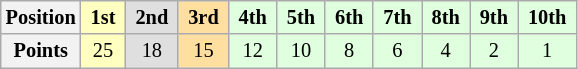<table class="wikitable" style="font-size:85%; text-align:center;">
<tr>
<th>Position</th>
<td style="background:#FFFFBF;"> <strong>1st</strong> </td>
<td style="background:#DFDFDF;"> <strong>2nd</strong> </td>
<td style="background:#FFDF9F;"> <strong>3rd</strong> </td>
<td style="background:#DFFFDF;"> <strong>4th</strong> </td>
<td style="background:#DFFFDF;"> <strong>5th</strong> </td>
<td style="background:#DFFFDF;"> <strong>6th</strong> </td>
<td style="background:#DFFFDF;"> <strong>7th</strong> </td>
<td style="background:#DFFFDF;"> <strong>8th</strong> </td>
<td style="background:#DFFFDF;"> <strong>9th</strong> </td>
<td style="background:#DFFFDF;"> <strong>10th</strong> </td>
</tr>
<tr>
<th>Points</th>
<td style="background:#FFFFBF;">25</td>
<td style="background:#DFDFDF;">18</td>
<td style="background:#FFDF9F;">15</td>
<td style="background:#DFFFDF;">12</td>
<td style="background:#DFFFDF;">10</td>
<td style="background:#DFFFDF;">8</td>
<td style="background:#DFFFDF;">6</td>
<td style="background:#DFFFDF;">4</td>
<td style="background:#DFFFDF;">2</td>
<td style="background:#DFFFDF;">1</td>
</tr>
</table>
